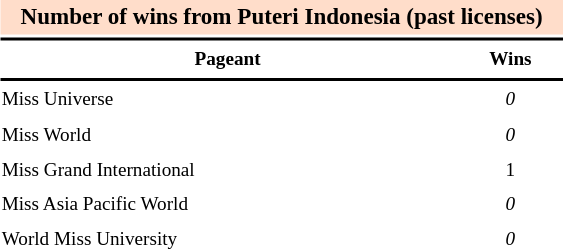<table class="toccolours" style="width: 30em; float:right; margin-left:1em; font-size:80%; line-height:1.5em; width:30%;">
<tr>
<th colspan="2" align="center" style="background:#FFDDCA;"><big>Number of wins from Puteri Indonesia (past licenses)</big></th>
</tr>
<tr>
<td colspan="2" style="background:black"></td>
</tr>
<tr>
<th scope="col">Pageant</th>
<th scope="col">Wins</th>
</tr>
<tr>
<td colspan="2" style="background:black"></td>
</tr>
<tr>
<td align="left">Miss Universe</td>
<td align="center"><em>0</em></td>
</tr>
<tr>
<td align="left">Miss World</td>
<td align="center"><em>0</em></td>
</tr>
<tr>
<td align="left">Miss Grand International</td>
<td align="center">1</td>
</tr>
<tr>
<td align="left">Miss Asia Pacific World</td>
<td align="center"><em>0</em></td>
</tr>
<tr>
<td align="left">World Miss University</td>
<td align="center"><em>0</em></td>
</tr>
<tr>
</tr>
</table>
